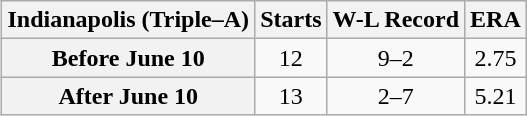<table border="1" class="wikitable" style="float:right; text-align:center; align=center; margin:10px">
<tr>
<th>Indianapolis (Triple–A)</th>
<th>Starts</th>
<th>W-L Record</th>
<th>ERA</th>
</tr>
<tr>
<th>Before June 10</th>
<td>12</td>
<td>9–2</td>
<td>2.75</td>
</tr>
<tr>
<th>After June 10</th>
<td>13</td>
<td>2–7</td>
<td>5.21</td>
</tr>
</table>
